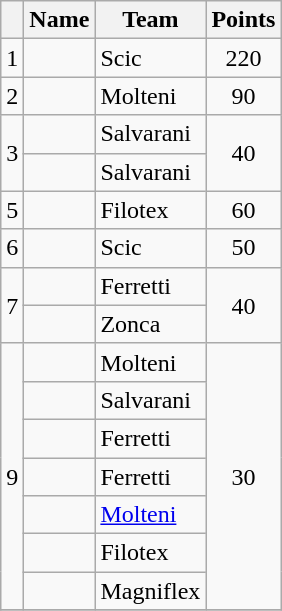<table class="wikitable">
<tr>
<th></th>
<th>Name</th>
<th>Team</th>
<th>Points</th>
</tr>
<tr>
<td style="text-align:center">1</td>
<td></td>
<td>Scic</td>
<td style="text-align:center">220</td>
</tr>
<tr>
<td style="text-align:center">2</td>
<td> </td>
<td>Molteni</td>
<td style="text-align:center">90</td>
</tr>
<tr>
<td style="text-align:center" rowspan="2">3</td>
<td></td>
<td>Salvarani</td>
<td style="text-align:center" rowspan="2">40</td>
</tr>
<tr>
<td></td>
<td>Salvarani</td>
</tr>
<tr>
<td style="text-align:center">5</td>
<td></td>
<td>Filotex</td>
<td style="text-align:center">60</td>
</tr>
<tr>
<td style="text-align:center">6</td>
<td></td>
<td>Scic</td>
<td style="text-align:center">50</td>
</tr>
<tr>
<td style="text-align:center" rowspan="2">7</td>
<td></td>
<td>Ferretti</td>
<td style="text-align:center" rowspan="2">40</td>
</tr>
<tr>
<td></td>
<td>Zonca</td>
</tr>
<tr>
<td style="text-align:center" rowspan="7">9</td>
<td></td>
<td>Molteni</td>
<td style="text-align:center" rowspan="7">30</td>
</tr>
<tr>
<td></td>
<td>Salvarani</td>
</tr>
<tr>
<td></td>
<td>Ferretti</td>
</tr>
<tr>
<td></td>
<td>Ferretti</td>
</tr>
<tr>
<td></td>
<td><a href='#'>Molteni</a></td>
</tr>
<tr>
<td></td>
<td>Filotex</td>
</tr>
<tr>
<td></td>
<td>Magniflex</td>
</tr>
<tr>
</tr>
</table>
